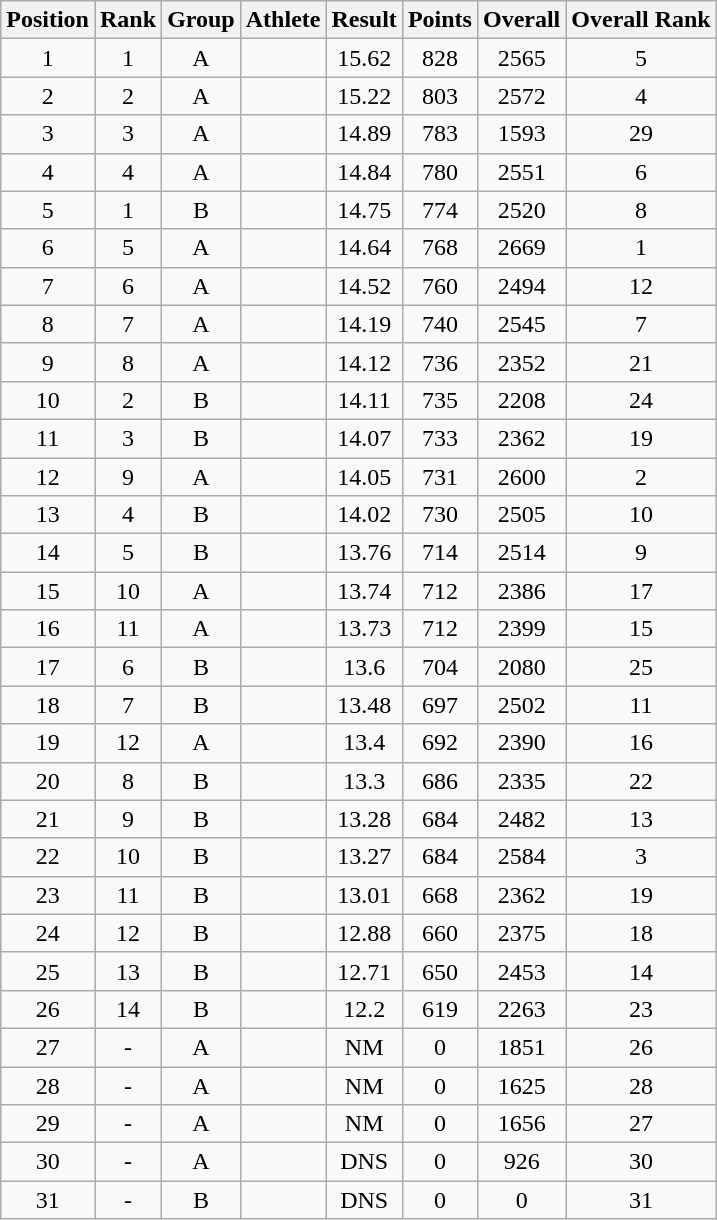<table class="wikitable sortable" style="text-align:center">
<tr>
<th>Position</th>
<th>Rank</th>
<th>Group</th>
<th>Athlete</th>
<th>Result</th>
<th>Points</th>
<th>Overall</th>
<th>Overall Rank</th>
</tr>
<tr>
<td>1</td>
<td>1</td>
<td>A</td>
<td align=left></td>
<td>15.62</td>
<td>828</td>
<td>2565</td>
<td>5</td>
</tr>
<tr>
<td>2</td>
<td>2</td>
<td>A</td>
<td align=left></td>
<td>15.22</td>
<td>803</td>
<td>2572</td>
<td>4</td>
</tr>
<tr>
<td>3</td>
<td>3</td>
<td>A</td>
<td align=left></td>
<td>14.89</td>
<td>783</td>
<td>1593</td>
<td>29</td>
</tr>
<tr>
<td>4</td>
<td>4</td>
<td>A</td>
<td align=left></td>
<td>14.84</td>
<td>780</td>
<td>2551</td>
<td>6</td>
</tr>
<tr>
<td>5</td>
<td>1</td>
<td>B</td>
<td align=left></td>
<td>14.75</td>
<td>774</td>
<td>2520</td>
<td>8</td>
</tr>
<tr>
<td>6</td>
<td>5</td>
<td>A</td>
<td align=left></td>
<td>14.64</td>
<td>768</td>
<td>2669</td>
<td>1</td>
</tr>
<tr>
<td>7</td>
<td>6</td>
<td>A</td>
<td align=left></td>
<td>14.52</td>
<td>760</td>
<td>2494</td>
<td>12</td>
</tr>
<tr>
<td>8</td>
<td>7</td>
<td>A</td>
<td align=left></td>
<td>14.19</td>
<td>740</td>
<td>2545</td>
<td>7</td>
</tr>
<tr>
<td>9</td>
<td>8</td>
<td>A</td>
<td align=left></td>
<td>14.12</td>
<td>736</td>
<td>2352</td>
<td>21</td>
</tr>
<tr>
<td>10</td>
<td>2</td>
<td>B</td>
<td align=left></td>
<td>14.11</td>
<td>735</td>
<td>2208</td>
<td>24</td>
</tr>
<tr>
<td>11</td>
<td>3</td>
<td>B</td>
<td align=left></td>
<td>14.07</td>
<td>733</td>
<td>2362</td>
<td>19</td>
</tr>
<tr>
<td>12</td>
<td>9</td>
<td>A</td>
<td align=left></td>
<td>14.05</td>
<td>731</td>
<td>2600</td>
<td>2</td>
</tr>
<tr>
<td>13</td>
<td>4</td>
<td>B</td>
<td align=left></td>
<td>14.02</td>
<td>730</td>
<td>2505</td>
<td>10</td>
</tr>
<tr>
<td>14</td>
<td>5</td>
<td>B</td>
<td align=left></td>
<td>13.76</td>
<td>714</td>
<td>2514</td>
<td>9</td>
</tr>
<tr>
<td>15</td>
<td>10</td>
<td>A</td>
<td align=left></td>
<td>13.74</td>
<td>712</td>
<td>2386</td>
<td>17</td>
</tr>
<tr>
<td>16</td>
<td>11</td>
<td>A</td>
<td align=left></td>
<td>13.73</td>
<td>712</td>
<td>2399</td>
<td>15</td>
</tr>
<tr>
<td>17</td>
<td>6</td>
<td>B</td>
<td align=left></td>
<td>13.6</td>
<td>704</td>
<td>2080</td>
<td>25</td>
</tr>
<tr>
<td>18</td>
<td>7</td>
<td>B</td>
<td align=left></td>
<td>13.48</td>
<td>697</td>
<td>2502</td>
<td>11</td>
</tr>
<tr>
<td>19</td>
<td>12</td>
<td>A</td>
<td align=left></td>
<td>13.4</td>
<td>692</td>
<td>2390</td>
<td>16</td>
</tr>
<tr>
<td>20</td>
<td>8</td>
<td>B</td>
<td align=left></td>
<td>13.3</td>
<td>686</td>
<td>2335</td>
<td>22</td>
</tr>
<tr>
<td>21</td>
<td>9</td>
<td>B</td>
<td align=left></td>
<td>13.28</td>
<td>684</td>
<td>2482</td>
<td>13</td>
</tr>
<tr>
<td>22</td>
<td>10</td>
<td>B</td>
<td align=left></td>
<td>13.27</td>
<td>684</td>
<td>2584</td>
<td>3</td>
</tr>
<tr>
<td>23</td>
<td>11</td>
<td>B</td>
<td align=left></td>
<td>13.01</td>
<td>668</td>
<td>2362</td>
<td>19</td>
</tr>
<tr>
<td>24</td>
<td>12</td>
<td>B</td>
<td align=left></td>
<td>12.88</td>
<td>660</td>
<td>2375</td>
<td>18</td>
</tr>
<tr>
<td>25</td>
<td>13</td>
<td>B</td>
<td align=left></td>
<td>12.71</td>
<td>650</td>
<td>2453</td>
<td>14</td>
</tr>
<tr>
<td>26</td>
<td>14</td>
<td>B</td>
<td align=left></td>
<td>12.2</td>
<td>619</td>
<td>2263</td>
<td>23</td>
</tr>
<tr>
<td>27</td>
<td>-</td>
<td>A</td>
<td align=left></td>
<td>NM</td>
<td>0</td>
<td>1851</td>
<td>26</td>
</tr>
<tr>
<td>28</td>
<td>-</td>
<td>A</td>
<td align=left></td>
<td>NM</td>
<td>0</td>
<td>1625</td>
<td>28</td>
</tr>
<tr>
<td>29</td>
<td>-</td>
<td>A</td>
<td align=left></td>
<td>NM</td>
<td>0</td>
<td>1656</td>
<td>27</td>
</tr>
<tr>
<td>30</td>
<td>-</td>
<td>A</td>
<td align=left></td>
<td>DNS</td>
<td>0</td>
<td>926</td>
<td>30</td>
</tr>
<tr>
<td>31</td>
<td>-</td>
<td>B</td>
<td align=left></td>
<td>DNS</td>
<td>0</td>
<td>0</td>
<td>31</td>
</tr>
</table>
